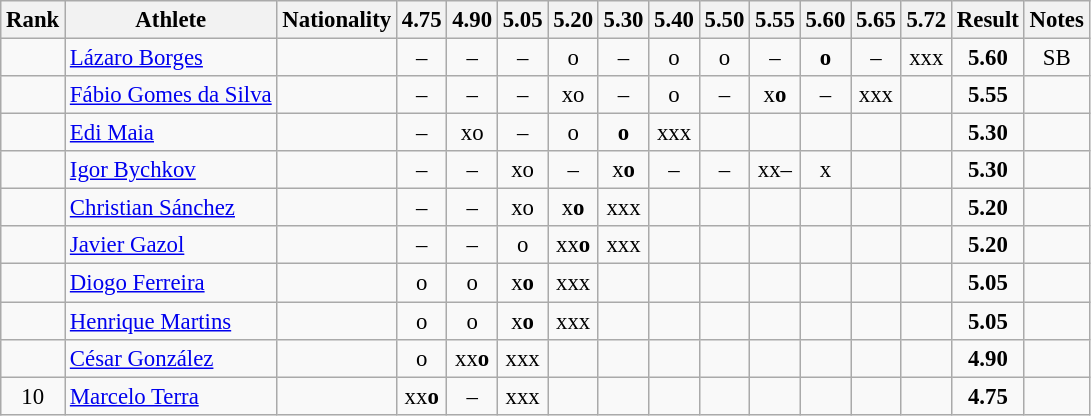<table class="wikitable sortable" style="text-align:center;font-size:95%">
<tr>
<th>Rank</th>
<th>Athlete</th>
<th>Nationality</th>
<th>4.75</th>
<th>4.90</th>
<th>5.05</th>
<th>5.20</th>
<th>5.30</th>
<th>5.40</th>
<th>5.50</th>
<th>5.55</th>
<th>5.60</th>
<th>5.65</th>
<th>5.72</th>
<th>Result</th>
<th>Notes</th>
</tr>
<tr>
<td></td>
<td align="left"><a href='#'>Lázaro Borges</a></td>
<td align=left></td>
<td>–</td>
<td>–</td>
<td>–</td>
<td>o</td>
<td>–</td>
<td>o</td>
<td>o</td>
<td>–</td>
<td><strong>o</strong></td>
<td>–</td>
<td>xxx</td>
<td><strong>5.60</strong></td>
<td>SB</td>
</tr>
<tr>
<td></td>
<td align="left"><a href='#'>Fábio Gomes da Silva</a></td>
<td align=left></td>
<td>–</td>
<td>–</td>
<td>–</td>
<td>xo</td>
<td>–</td>
<td>o</td>
<td>–</td>
<td>x<strong>o</strong></td>
<td>–</td>
<td>xxx</td>
<td></td>
<td><strong>5.55</strong></td>
<td></td>
</tr>
<tr>
<td></td>
<td align="left"><a href='#'>Edi Maia</a></td>
<td align=left></td>
<td>–</td>
<td>xo</td>
<td>–</td>
<td>o</td>
<td><strong>o</strong></td>
<td>xxx</td>
<td></td>
<td></td>
<td></td>
<td></td>
<td></td>
<td><strong>5.30</strong></td>
<td></td>
</tr>
<tr>
<td></td>
<td align="left"><a href='#'>Igor Bychkov</a></td>
<td align=left></td>
<td>–</td>
<td>–</td>
<td>xo</td>
<td>–</td>
<td>x<strong>o</strong></td>
<td>–</td>
<td>–</td>
<td>xx–</td>
<td>x</td>
<td></td>
<td></td>
<td><strong>5.30</strong></td>
<td></td>
</tr>
<tr>
<td></td>
<td align="left"><a href='#'>Christian Sánchez</a></td>
<td align=left></td>
<td>–</td>
<td>–</td>
<td>xo</td>
<td>x<strong>o</strong></td>
<td>xxx</td>
<td></td>
<td></td>
<td></td>
<td></td>
<td></td>
<td></td>
<td><strong>5.20</strong></td>
<td></td>
</tr>
<tr>
<td></td>
<td align="left"><a href='#'>Javier Gazol</a></td>
<td align=left></td>
<td>–</td>
<td>–</td>
<td>o</td>
<td>xx<strong>o</strong></td>
<td>xxx</td>
<td></td>
<td></td>
<td></td>
<td></td>
<td></td>
<td></td>
<td><strong>5.20</strong></td>
<td></td>
</tr>
<tr>
<td></td>
<td align="left"><a href='#'>Diogo Ferreira</a></td>
<td align=left></td>
<td>o</td>
<td>o</td>
<td>x<strong>o</strong></td>
<td>xxx</td>
<td></td>
<td></td>
<td></td>
<td></td>
<td></td>
<td></td>
<td></td>
<td><strong>5.05</strong></td>
<td></td>
</tr>
<tr>
<td></td>
<td align="left"><a href='#'>Henrique Martins</a></td>
<td align=left></td>
<td>o</td>
<td>o</td>
<td>x<strong>o</strong></td>
<td>xxx</td>
<td></td>
<td></td>
<td></td>
<td></td>
<td></td>
<td></td>
<td></td>
<td><strong>5.05</strong></td>
<td></td>
</tr>
<tr>
<td></td>
<td align="left"><a href='#'>César González</a></td>
<td align=left></td>
<td>o</td>
<td>xx<strong>o</strong></td>
<td>xxx</td>
<td></td>
<td></td>
<td></td>
<td></td>
<td></td>
<td></td>
<td></td>
<td></td>
<td><strong>4.90</strong></td>
<td></td>
</tr>
<tr>
<td>10</td>
<td align="left"><a href='#'>Marcelo Terra</a></td>
<td align=left></td>
<td>xx<strong>o</strong></td>
<td>–</td>
<td>xxx</td>
<td></td>
<td></td>
<td></td>
<td></td>
<td></td>
<td></td>
<td></td>
<td></td>
<td><strong>4.75</strong></td>
<td></td>
</tr>
</table>
